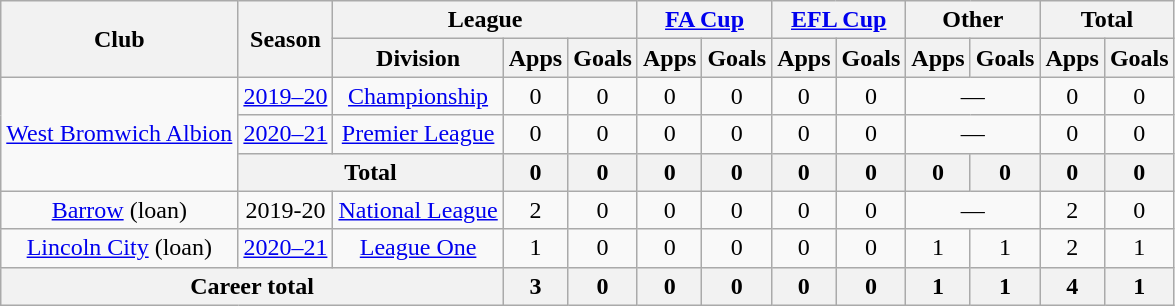<table class="wikitable" style="text-align:center;">
<tr>
<th rowspan="2">Club</th>
<th rowspan="2">Season</th>
<th colspan="3">League</th>
<th colspan="2"><a href='#'>FA Cup</a></th>
<th colspan="2"><a href='#'>EFL Cup</a></th>
<th colspan="2">Other</th>
<th colspan="2">Total</th>
</tr>
<tr>
<th>Division</th>
<th>Apps</th>
<th>Goals</th>
<th>Apps</th>
<th>Goals</th>
<th>Apps</th>
<th>Goals</th>
<th>Apps</th>
<th>Goals</th>
<th>Apps</th>
<th>Goals</th>
</tr>
<tr>
<td rowspan="3"><a href='#'>West Bromwich Albion</a></td>
<td><a href='#'>2019–20</a></td>
<td><a href='#'>Championship</a></td>
<td>0</td>
<td>0</td>
<td>0</td>
<td>0</td>
<td>0</td>
<td>0</td>
<td colspan="2">—</td>
<td>0</td>
<td>0</td>
</tr>
<tr>
<td><a href='#'>2020–21</a></td>
<td><a href='#'>Premier League</a></td>
<td>0</td>
<td>0</td>
<td>0</td>
<td>0</td>
<td>0</td>
<td>0</td>
<td colspan="2">—</td>
<td>0</td>
<td>0</td>
</tr>
<tr>
<th colspan="2">Total</th>
<th>0</th>
<th>0</th>
<th>0</th>
<th>0</th>
<th>0</th>
<th>0</th>
<th>0</th>
<th>0</th>
<th>0</th>
<th>0</th>
</tr>
<tr>
<td><a href='#'>Barrow</a> (loan)</td>
<td>2019-20</td>
<td><a href='#'>National League</a></td>
<td>2</td>
<td>0</td>
<td>0</td>
<td>0</td>
<td>0</td>
<td>0</td>
<td colspan="2">—</td>
<td>2</td>
<td>0</td>
</tr>
<tr>
<td><a href='#'>Lincoln City</a> (loan)</td>
<td><a href='#'>2020–21</a></td>
<td><a href='#'>League One</a></td>
<td>1</td>
<td>0</td>
<td>0</td>
<td>0</td>
<td>0</td>
<td>0</td>
<td>1</td>
<td>1</td>
<td>2</td>
<td>1</td>
</tr>
<tr>
<th colspan="3">Career total</th>
<th>3</th>
<th>0</th>
<th>0</th>
<th>0</th>
<th>0</th>
<th>0</th>
<th>1</th>
<th>1</th>
<th>4</th>
<th>1</th>
</tr>
</table>
